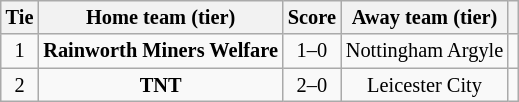<table class="wikitable" style="text-align:center; font-size:85%">
<tr>
<th>Tie</th>
<th>Home team (tier)</th>
<th>Score</th>
<th>Away team (tier)</th>
<th></th>
</tr>
<tr>
<td align="center">1</td>
<td><strong>Rainworth Miners Welfare</strong></td>
<td align="center">1–0</td>
<td>Nottingham Argyle</td>
<td></td>
</tr>
<tr>
<td align="center">2</td>
<td><strong>TNT</strong></td>
<td align="center">2–0</td>
<td>Leicester City</td>
<td></td>
</tr>
</table>
